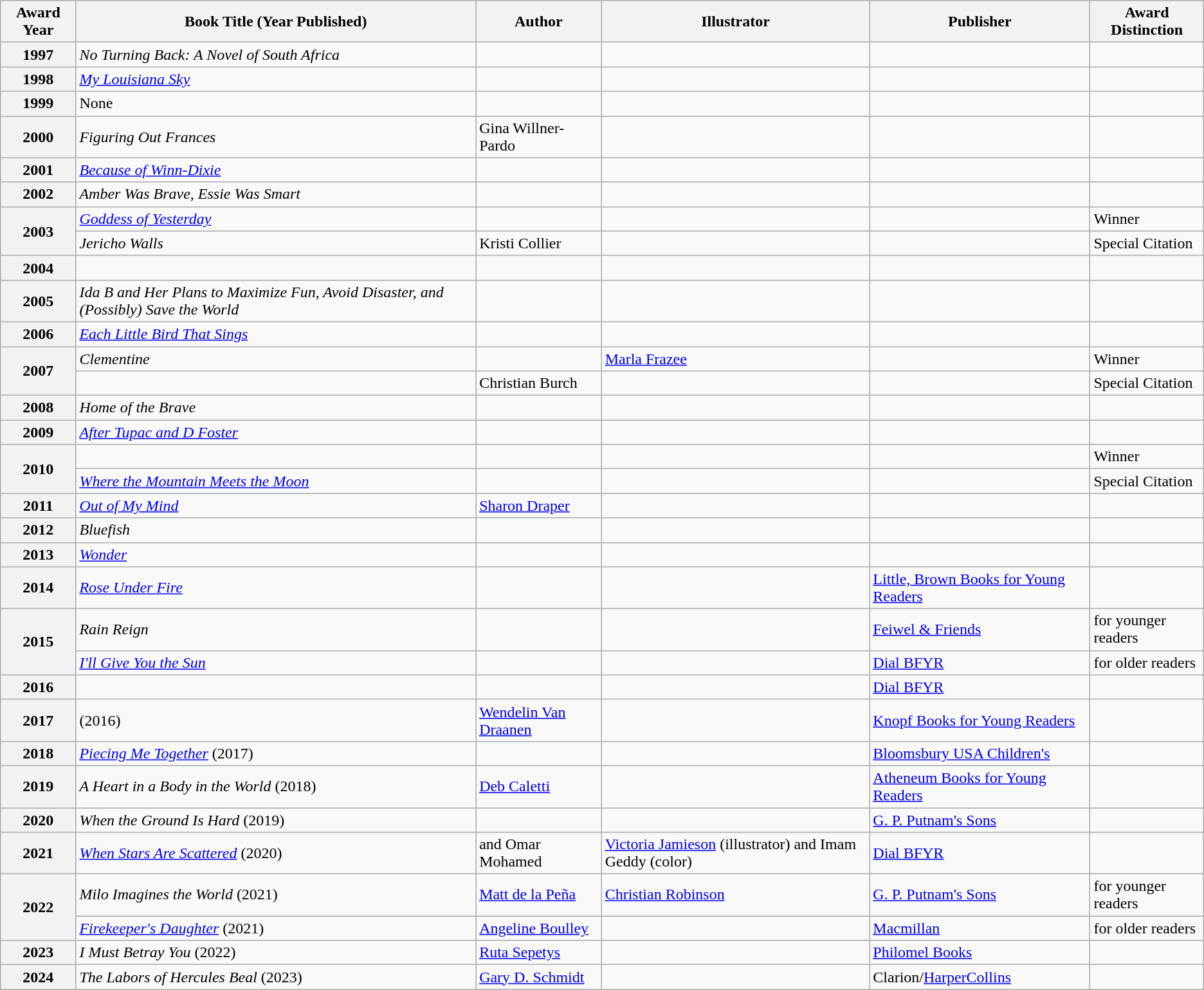<table class="wikitable sortable">
<tr>
<th>Award Year</th>
<th>Book Title (Year Published)</th>
<th>Author</th>
<th>Illustrator</th>
<th>Publisher</th>
<th>Award Distinction</th>
</tr>
<tr>
<th>1997</th>
<td><em>No Turning Back: A Novel of South Africa</em></td>
<td></td>
<td></td>
<td></td>
<td></td>
</tr>
<tr>
<th>1998</th>
<td><em><a href='#'>My Louisiana Sky</a></em></td>
<td></td>
<td></td>
<td></td>
<td></td>
</tr>
<tr>
<th>1999</th>
<td>None</td>
<td></td>
<td></td>
<td></td>
<td></td>
</tr>
<tr>
<th>2000</th>
<td><em>Figuring Out Frances</em></td>
<td>Gina Willner-Pardo</td>
<td></td>
<td></td>
<td></td>
</tr>
<tr>
<th>2001</th>
<td><em><a href='#'>Because of Winn-Dixie</a></em></td>
<td></td>
<td></td>
<td></td>
<td></td>
</tr>
<tr>
<th>2002</th>
<td><em>Amber Was Brave, Essie Was Smart</em></td>
<td></td>
<td></td>
<td></td>
<td></td>
</tr>
<tr>
<th rowspan="2">2003</th>
<td><em><a href='#'>Goddess of Yesterday</a></em></td>
<td></td>
<td></td>
<td></td>
<td>Winner</td>
</tr>
<tr>
<td><em>Jericho Walls</em></td>
<td>Kristi Collier</td>
<td></td>
<td></td>
<td>Special Citation</td>
</tr>
<tr>
<th>2004</th>
<td></td>
<td></td>
<td></td>
<td></td>
<td></td>
</tr>
<tr>
<th>2005</th>
<td><em>Ida B and Her Plans to Maximize Fun, Avoid Disaster, and (Possibly) Save the World</em></td>
<td></td>
<td></td>
<td></td>
<td></td>
</tr>
<tr>
<th>2006</th>
<td><em><a href='#'>Each Little Bird That Sings</a></em></td>
<td></td>
<td></td>
<td></td>
<td></td>
</tr>
<tr>
<th rowspan="2">2007</th>
<td><em>Clementine</em></td>
<td></td>
<td><a href='#'>Marla Frazee</a></td>
<td></td>
<td>Winner</td>
</tr>
<tr>
<td></td>
<td>Christian Burch</td>
<td></td>
<td></td>
<td>Special Citation</td>
</tr>
<tr>
<th>2008</th>
<td><em>Home of the Brave</em></td>
<td></td>
<td></td>
<td></td>
<td></td>
</tr>
<tr>
<th>2009</th>
<td><em><a href='#'>After Tupac and D Foster</a></em></td>
<td></td>
<td></td>
<td></td>
<td></td>
</tr>
<tr>
<th rowspan="2">2010</th>
<td></td>
<td></td>
<td></td>
<td></td>
<td>Winner</td>
</tr>
<tr>
<td><em><a href='#'>Where the Mountain Meets the Moon</a></em></td>
<td></td>
<td></td>
<td></td>
<td>Special Citation</td>
</tr>
<tr>
<th>2011</th>
<td><em><a href='#'>Out of My Mind</a></em></td>
<td><a href='#'>Sharon Draper</a></td>
<td></td>
<td></td>
<td></td>
</tr>
<tr>
<th>2012</th>
<td><em>Bluefish</em></td>
<td></td>
<td></td>
<td></td>
<td></td>
</tr>
<tr>
<th>2013</th>
<td><em><a href='#'>Wonder</a></em></td>
<td></td>
<td></td>
<td></td>
<td></td>
</tr>
<tr>
<th>2014</th>
<td><em><a href='#'>Rose Under Fire</a></em></td>
<td></td>
<td></td>
<td><a href='#'>Little, Brown Books for Young Readers</a></td>
<td></td>
</tr>
<tr>
<th rowspan="2">2015</th>
<td><em>Rain Reign</em></td>
<td></td>
<td></td>
<td><a href='#'>Feiwel & Friends</a></td>
<td>for younger readers</td>
</tr>
<tr>
<td><em><a href='#'>I'll Give You the Sun</a></em></td>
<td></td>
<td></td>
<td><a href='#'>Dial BFYR</a></td>
<td>for older readers</td>
</tr>
<tr>
<th>2016</th>
<td></td>
<td></td>
<td></td>
<td><a href='#'>Dial BFYR</a></td>
<td></td>
</tr>
<tr>
<th>2017</th>
<td> (2016)</td>
<td><a href='#'>Wendelin Van Draanen</a></td>
<td></td>
<td><a href='#'>Knopf Books for Young Readers</a></td>
<td></td>
</tr>
<tr>
<th>2018</th>
<td><em><a href='#'>Piecing Me Together</a></em> (2017)</td>
<td></td>
<td></td>
<td><a href='#'>Bloomsbury USA Children's</a></td>
<td></td>
</tr>
<tr>
<th>2019</th>
<td><em>A Heart in a Body in the World</em> (2018)</td>
<td><a href='#'>Deb Caletti</a></td>
<td></td>
<td><a href='#'>Atheneum Books for Young Readers</a></td>
<td></td>
</tr>
<tr>
<th>2020</th>
<td><em>When the Ground Is Hard</em> (2019)</td>
<td></td>
<td></td>
<td><a href='#'>G. P. Putnam's Sons</a></td>
<td></td>
</tr>
<tr>
<th>2021</th>
<td><em><a href='#'>When Stars Are Scattered</a></em> (2020)</td>
<td> and Omar Mohamed</td>
<td><a href='#'>Victoria Jamieson</a> (illustrator) and Imam Geddy (color)</td>
<td><a href='#'>Dial BFYR</a></td>
<td></td>
</tr>
<tr>
<th rowspan="2">2022</th>
<td><em>Milo Imagines the World</em> (2021)</td>
<td><a href='#'>Matt de la Peña</a></td>
<td><a href='#'>Christian Robinson</a></td>
<td><a href='#'>G. P. Putnam's Sons</a></td>
<td>for younger readers</td>
</tr>
<tr>
<td><em><a href='#'>Firekeeper's Daughter</a></em> (2021)</td>
<td><a href='#'>Angeline Boulley</a></td>
<td></td>
<td><a href='#'>Macmillan</a></td>
<td>for older readers</td>
</tr>
<tr>
<th>2023</th>
<td><em>I Must Betray You</em> (2022)</td>
<td><a href='#'>Ruta Sepetys</a></td>
<td></td>
<td><a href='#'>Philomel Books</a></td>
<td></td>
</tr>
<tr>
<th>2024</th>
<td><em>The Labors of Hercules Beal</em> (2023)</td>
<td><a href='#'>Gary D. Schmidt</a></td>
<td></td>
<td>Clarion/<a href='#'>HarperCollins</a></td>
<td></td>
</tr>
</table>
